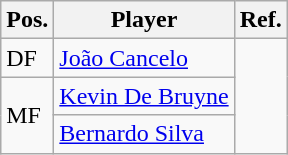<table class="wikitable">
<tr>
<th>Pos.</th>
<th>Player</th>
<th>Ref.</th>
</tr>
<tr>
<td>DF</td>
<td> <a href='#'>João Cancelo</a></td>
<td rowspan="3"></td>
</tr>
<tr>
<td rowspan="2">MF</td>
<td> <a href='#'>Kevin De Bruyne</a></td>
</tr>
<tr>
<td> <a href='#'>Bernardo Silva</a></td>
</tr>
</table>
